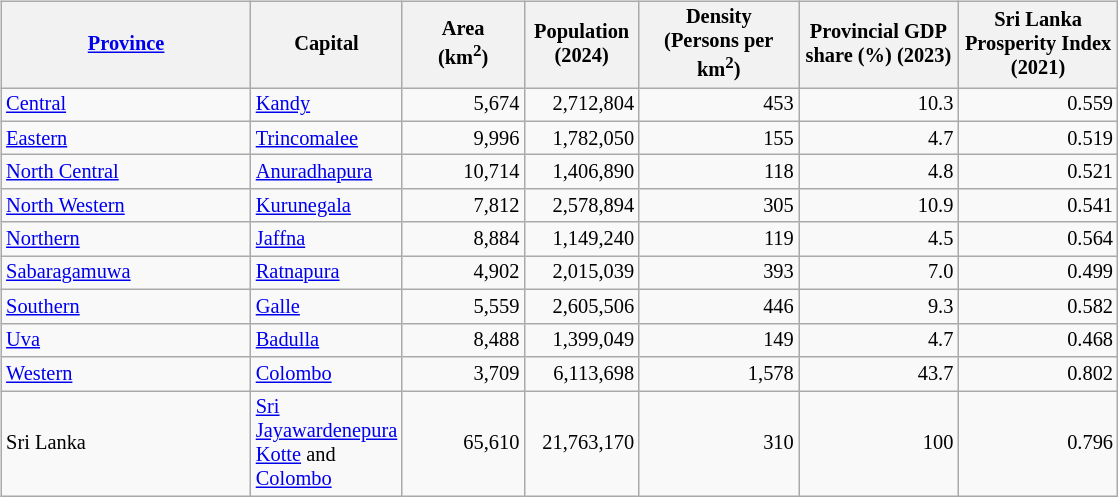<table cellspacing="2px">
<tr>
<td><br><table class="sortable wikitable" style="text-align:left; font-size:85%;">
<tr style="font-size:100%; text-align:right;">
<th style="width:160px;"><a href='#'>Province</a></th>
<th style="width:85px;">Capital</th>
<th style="width:75px;">Area<br>(km<sup>2</sup>)</th>
<th style="width:70px;">Population (2024)</th>
<th style="width:100px;">Density<br>(Persons per km<sup>2</sup>)</th>
<th style="width:100px;">Provincial GDP share (%) (2023)</th>
<th style="width:100px;">Sri Lanka Prosperity Index (2021)</th>
</tr>
<tr>
<td><a href='#'>Central</a></td>
<td><a href='#'>Kandy</a></td>
<td style="text-align:right">5,674</td>
<td style="text-align:right">2,712,804</td>
<td style="text-align:right">453</td>
<td style="text-align:right">10.3</td>
<td style="text-align:right">0.559</td>
</tr>
<tr>
<td><a href='#'>Eastern</a></td>
<td><a href='#'>Trincomalee</a></td>
<td style="text-align:right">9,996</td>
<td style="text-align:right">1,782,050</td>
<td style="text-align:right">155</td>
<td style="text-align:right">4.7</td>
<td style="text-align:right">0.519</td>
</tr>
<tr>
<td><a href='#'>North Central</a></td>
<td><a href='#'>Anuradhapura</a></td>
<td style="text-align:right">10,714</td>
<td style="text-align:right">1,406,890</td>
<td style="text-align:right">118</td>
<td style="text-align:right">4.8</td>
<td style="text-align:right">0.521</td>
</tr>
<tr>
<td><a href='#'>North Western</a></td>
<td><a href='#'>Kurunegala</a></td>
<td style="text-align:right">7,812</td>
<td style="text-align:right">2,578,894</td>
<td style="text-align:right">305</td>
<td style="text-align:right">10.9</td>
<td style="text-align:right">0.541</td>
</tr>
<tr>
<td><a href='#'>Northern</a></td>
<td><a href='#'>Jaffna</a></td>
<td style="text-align:right">8,884</td>
<td style="text-align:right">1,149,240</td>
<td style="text-align:right">119</td>
<td style="text-align:right">4.5</td>
<td style="text-align:right">0.564</td>
</tr>
<tr>
<td><a href='#'>Sabaragamuwa</a></td>
<td><a href='#'>Ratnapura</a></td>
<td style="text-align:right">4,902</td>
<td style="text-align:right">2,015,039</td>
<td style="text-align:right">393</td>
<td style="text-align:right">7.0</td>
<td style="text-align:right">0.499</td>
</tr>
<tr>
<td><a href='#'>Southern</a></td>
<td><a href='#'>Galle</a></td>
<td style="text-align:right">5,559</td>
<td style="text-align:right">2,605,506</td>
<td style="text-align:right">446</td>
<td style="text-align:right">9.3</td>
<td style="text-align:right">0.582</td>
</tr>
<tr>
<td><a href='#'>Uva</a></td>
<td><a href='#'>Badulla</a></td>
<td style="text-align:right">8,488</td>
<td style="text-align:right">1,399,049</td>
<td style="text-align:right">149</td>
<td style="text-align:right">4.7</td>
<td style="text-align:right">0.468</td>
</tr>
<tr>
<td><a href='#'>Western</a></td>
<td><a href='#'>Colombo</a></td>
<td style="text-align:right">3,709</td>
<td style="text-align:right">6,113,698</td>
<td style="text-align:right">1,578</td>
<td style="text-align:right">43.7</td>
<td style="text-align:right">0.802</td>
</tr>
<tr>
<td>Sri Lanka</td>
<td><a href='#'>Sri Jayawardenepura Kotte</a> and <a href='#'>Colombo</a></td>
<td style="text-align:right">65,610</td>
<td style="text-align:right">21,763,170</td>
<td style="text-align:right">310</td>
<td style="text-align:right">100</td>
<td style="text-align:right">0.796</td>
</tr>
</table>
</td>
</tr>
</table>
